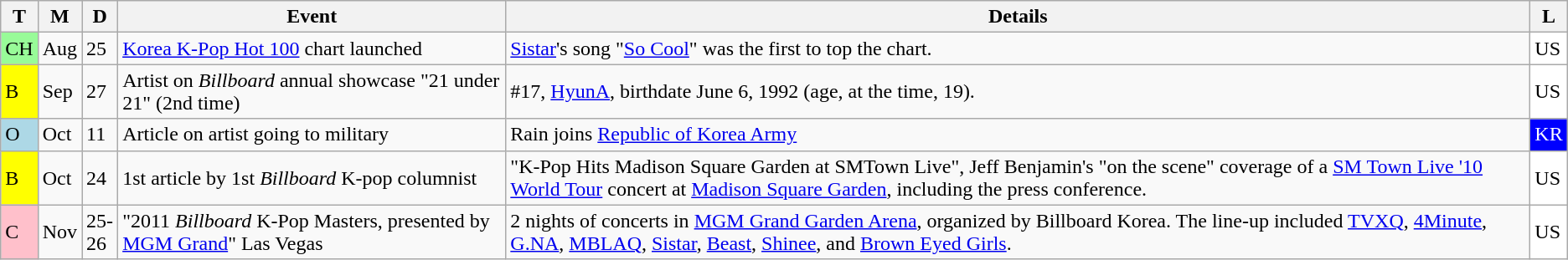<table class="wikitable">
<tr>
<th>T</th>
<th>M</th>
<th>D</th>
<th>Event</th>
<th>Details</th>
<th>L</th>
</tr>
<tr>
<td style="background:palegreen">CH</td>
<td>Aug</td>
<td>25</td>
<td><a href='#'>Korea K-Pop Hot 100</a> chart launched</td>
<td><a href='#'>Sistar</a>'s song "<a href='#'>So Cool</a>" was the first to top the chart.</td>
<td style="background:white">US</td>
</tr>
<tr>
<td style="background:yellow">B</td>
<td>Sep</td>
<td>27</td>
<td>Artist on <em>Billboard</em> annual showcase "21 under 21" (2nd time)</td>
<td>#17, <a href='#'>HyunA</a>, birthdate June 6, 1992 (age, at the time, 19).</td>
<td style="background:white">US</td>
</tr>
<tr>
<td style="background:lightBlue">O</td>
<td>Oct</td>
<td>11</td>
<td>Article on artist going to military</td>
<td>Rain joins <a href='#'>Republic of Korea Army</a></td>
<td style="background:blue; color:white">KR</td>
</tr>
<tr>
<td style="background:yellow">B</td>
<td>Oct</td>
<td>24</td>
<td>1st article by 1st <em>Billboard</em> K-pop columnist</td>
<td>"K-Pop Hits Madison Square Garden at SMTown Live", Jeff Benjamin's "on the scene" coverage of a <a href='#'>SM Town Live '10 World Tour</a> concert at <a href='#'>Madison Square Garden</a>, including the press conference.</td>
<td style="background:white">US</td>
</tr>
<tr>
<td style="background:pink">C</td>
<td>Nov</td>
<td>25-<br>26</td>
<td>"2011 <em>Billboard</em> K-Pop Masters, presented by <a href='#'>MGM Grand</a>" Las Vegas</td>
<td>2 nights of concerts in <a href='#'>MGM Grand Garden Arena</a>, organized by Billboard Korea. The line-up included <a href='#'>TVXQ</a>, <a href='#'>4Minute</a>, <a href='#'>G.NA</a>, <a href='#'>MBLAQ</a>, <a href='#'>Sistar</a>, <a href='#'>Beast</a>, <a href='#'>Shinee</a>, and <a href='#'>Brown Eyed Girls</a>.</td>
<td style="background:white">US</td>
</tr>
</table>
